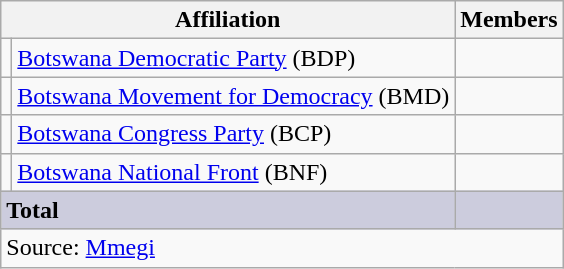<table class="wikitable">
<tr>
<th colspan=2  style="width: 130px">Affiliation</th>
<th>Members</th>
</tr>
<tr>
<td bgcolor=></td>
<td><a href='#'>Botswana Democratic Party</a> (BDP)</td>
<td></td>
</tr>
<tr>
<td bgcolor=></td>
<td><a href='#'>Botswana Movement for Democracy</a> (BMD)</td>
<td></td>
</tr>
<tr>
<td bgcolor=></td>
<td><a href='#'>Botswana Congress Party</a> (BCP)</td>
<td></td>
</tr>
<tr>
<td bgcolor=></td>
<td><a href='#'>Botswana National Front</a> (BNF)</td>
<td></td>
</tr>
<tr bgcolor=ccccdd>
<td colspan=2><strong>Total</strong></td>
<td></td>
</tr>
<tr>
<td colspan=3>Source: <a href='#'>Mmegi</a></td>
</tr>
</table>
